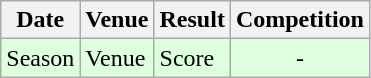<table class="wikitable">
<tr>
<th>Date</th>
<th>Venue</th>
<th>Result</th>
<th>Competition</th>
</tr>
<tr style="background: #ddffdd;">
<td>Season</td>
<td>Venue</td>
<td>Score</td>
<td align="center">-</td>
</tr>
</table>
